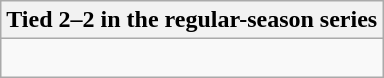<table class="wikitable collapsible collapsed">
<tr>
<th>Tied 2–2 in the regular-season series</th>
</tr>
<tr>
<td><br>


</td>
</tr>
</table>
